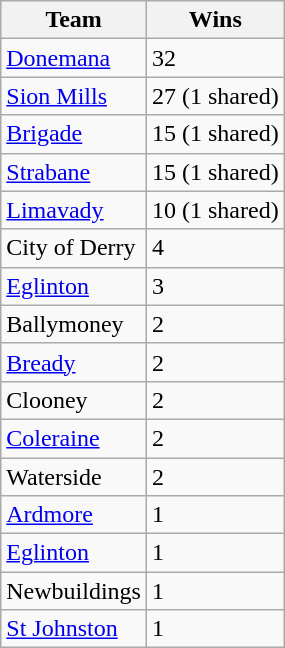<table class="wikitable">
<tr>
<th>Team</th>
<th>Wins</th>
</tr>
<tr>
<td><a href='#'>Donemana</a></td>
<td>32</td>
</tr>
<tr>
<td><a href='#'>Sion Mills</a></td>
<td>27 (1 shared)</td>
</tr>
<tr>
<td><a href='#'>Brigade</a></td>
<td>15 (1 shared)</td>
</tr>
<tr>
<td><a href='#'>Strabane</a></td>
<td>15 (1 shared)</td>
</tr>
<tr>
<td><a href='#'>Limavady</a></td>
<td>10 (1 shared)</td>
</tr>
<tr>
<td>City of Derry</td>
<td>4</td>
</tr>
<tr>
<td><a href='#'>Eglinton</a></td>
<td>3</td>
</tr>
<tr>
<td>Ballymoney</td>
<td>2</td>
</tr>
<tr>
<td><a href='#'>Bready</a></td>
<td>2</td>
</tr>
<tr>
<td>Clooney</td>
<td>2</td>
</tr>
<tr>
<td><a href='#'>Coleraine</a></td>
<td>2</td>
</tr>
<tr>
<td>Waterside</td>
<td>2</td>
</tr>
<tr>
<td><a href='#'>Ardmore</a></td>
<td>1</td>
</tr>
<tr>
<td><a href='#'>Eglinton</a></td>
<td>1</td>
</tr>
<tr>
<td>Newbuildings</td>
<td>1</td>
</tr>
<tr>
<td><a href='#'>St Johnston</a></td>
<td>1</td>
</tr>
</table>
